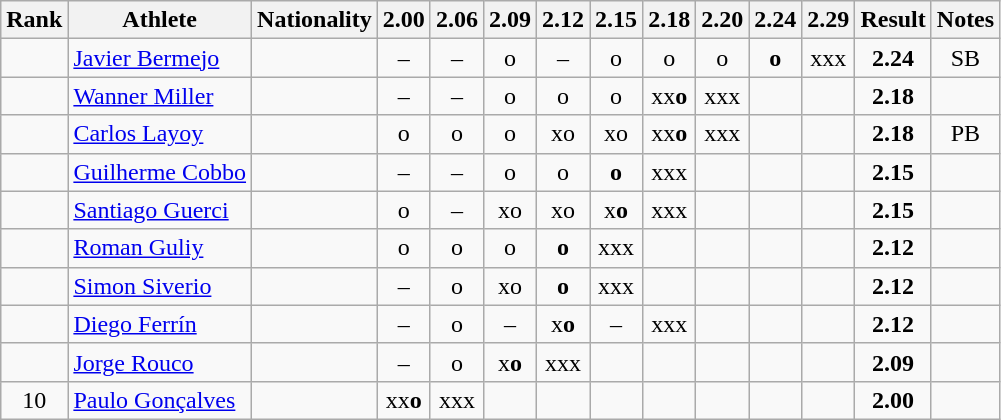<table class="wikitable sortable" style="text-align:center">
<tr>
<th>Rank</th>
<th>Athlete</th>
<th>Nationality</th>
<th>2.00</th>
<th>2.06</th>
<th>2.09</th>
<th>2.12</th>
<th>2.15</th>
<th>2.18</th>
<th>2.20</th>
<th>2.24</th>
<th>2.29</th>
<th>Result</th>
<th>Notes</th>
</tr>
<tr>
<td></td>
<td align="left"><a href='#'>Javier Bermejo</a></td>
<td align=left></td>
<td>–</td>
<td>–</td>
<td>o</td>
<td>–</td>
<td>o</td>
<td>o</td>
<td>o</td>
<td><strong>o</strong></td>
<td>xxx</td>
<td><strong>2.24</strong></td>
<td>SB</td>
</tr>
<tr>
<td></td>
<td align="left"><a href='#'>Wanner Miller</a></td>
<td align=left></td>
<td>–</td>
<td>–</td>
<td>o</td>
<td>o</td>
<td>o</td>
<td>xx<strong>o</strong></td>
<td>xxx</td>
<td></td>
<td></td>
<td><strong>2.18</strong></td>
<td></td>
</tr>
<tr>
<td></td>
<td align="left"><a href='#'>Carlos Layoy</a></td>
<td align=left></td>
<td>o</td>
<td>o</td>
<td>o</td>
<td>xo</td>
<td>xo</td>
<td>xx<strong>o</strong></td>
<td>xxx</td>
<td></td>
<td></td>
<td><strong>2.18</strong></td>
<td>PB</td>
</tr>
<tr>
<td></td>
<td align="left"><a href='#'>Guilherme Cobbo</a></td>
<td align=left></td>
<td>–</td>
<td>–</td>
<td>o</td>
<td>o</td>
<td><strong>o</strong></td>
<td>xxx</td>
<td></td>
<td></td>
<td></td>
<td><strong>2.15</strong></td>
<td></td>
</tr>
<tr>
<td></td>
<td align="left"><a href='#'>Santiago Guerci</a></td>
<td align=left></td>
<td>o</td>
<td>–</td>
<td>xo</td>
<td>xo</td>
<td>x<strong>o</strong></td>
<td>xxx</td>
<td></td>
<td></td>
<td></td>
<td><strong>2.15</strong></td>
<td></td>
</tr>
<tr>
<td></td>
<td align="left"><a href='#'>Roman Guliy</a></td>
<td align=left></td>
<td>o</td>
<td>o</td>
<td>o</td>
<td><strong>o</strong></td>
<td>xxx</td>
<td></td>
<td></td>
<td></td>
<td></td>
<td><strong>2.12</strong></td>
<td></td>
</tr>
<tr>
<td></td>
<td align="left"><a href='#'>Simon Siverio</a></td>
<td align=left></td>
<td>–</td>
<td>o</td>
<td>xo</td>
<td><strong>o</strong></td>
<td>xxx</td>
<td></td>
<td></td>
<td></td>
<td></td>
<td><strong>2.12</strong></td>
<td></td>
</tr>
<tr>
<td></td>
<td align="left"><a href='#'>Diego Ferrín</a></td>
<td align=left></td>
<td>–</td>
<td>o</td>
<td>–</td>
<td>x<strong>o</strong></td>
<td>–</td>
<td>xxx</td>
<td></td>
<td></td>
<td></td>
<td><strong>2.12</strong></td>
<td></td>
</tr>
<tr>
<td></td>
<td align="left"><a href='#'>Jorge Rouco</a></td>
<td align=left></td>
<td>–</td>
<td>o</td>
<td>x<strong>o</strong></td>
<td>xxx</td>
<td></td>
<td></td>
<td></td>
<td></td>
<td></td>
<td><strong>2.09</strong></td>
<td></td>
</tr>
<tr>
<td>10</td>
<td align="left"><a href='#'>Paulo Gonçalves</a></td>
<td align=left></td>
<td>xx<strong>o</strong></td>
<td>xxx</td>
<td></td>
<td></td>
<td></td>
<td></td>
<td></td>
<td></td>
<td></td>
<td><strong>2.00</strong></td>
<td></td>
</tr>
</table>
